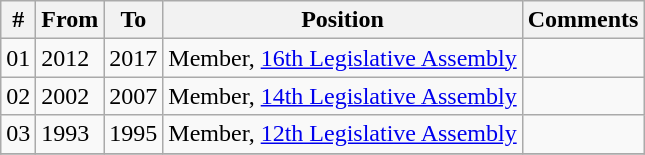<table class="wikitable sortable">
<tr>
<th>#</th>
<th>From</th>
<th>To</th>
<th>Position</th>
<th>Comments</th>
</tr>
<tr>
<td>01</td>
<td>2012</td>
<td>2017</td>
<td>Member, <a href='#'>16th Legislative Assembly</a></td>
<td></td>
</tr>
<tr>
<td>02</td>
<td>2002</td>
<td>2007</td>
<td>Member, <a href='#'>14th Legislative Assembly</a></td>
<td></td>
</tr>
<tr>
<td>03</td>
<td>1993</td>
<td>1995</td>
<td>Member, <a href='#'>12th Legislative Assembly</a></td>
<td></td>
</tr>
<tr>
</tr>
</table>
